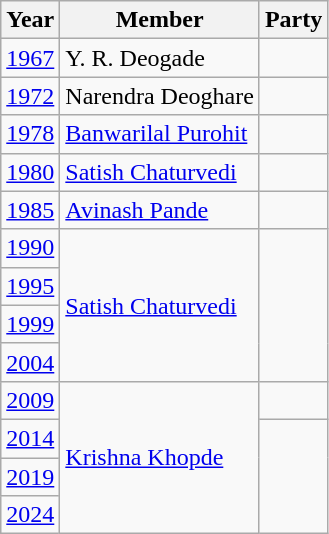<table class="wikitable">
<tr>
<th>Year</th>
<th>Member</th>
<th colspan="2">Party</th>
</tr>
<tr>
<td><a href='#'>1967</a></td>
<td>Y. R. Deogade</td>
<td></td>
</tr>
<tr>
<td><a href='#'>1972</a></td>
<td>Narendra Deoghare</td>
</tr>
<tr>
<td><a href='#'>1978</a></td>
<td><a href='#'>Banwarilal Purohit</a></td>
<td></td>
</tr>
<tr>
<td><a href='#'>1980</a></td>
<td><a href='#'>Satish Chaturvedi</a></td>
</tr>
<tr>
<td><a href='#'>1985</a></td>
<td><a href='#'>Avinash Pande</a></td>
<td></td>
</tr>
<tr>
<td><a href='#'>1990</a></td>
<td rowspan="4"><a href='#'>Satish Chaturvedi</a></td>
</tr>
<tr>
<td><a href='#'>1995</a></td>
</tr>
<tr>
<td><a href='#'>1999</a></td>
</tr>
<tr>
<td><a href='#'>2004</a></td>
</tr>
<tr>
<td><a href='#'>2009</a></td>
<td rowspan="4"><a href='#'>Krishna Khopde</a></td>
<td></td>
</tr>
<tr>
<td><a href='#'>2014</a></td>
</tr>
<tr>
<td><a href='#'>2019</a></td>
</tr>
<tr>
<td><a href='#'>2024</a></td>
</tr>
</table>
